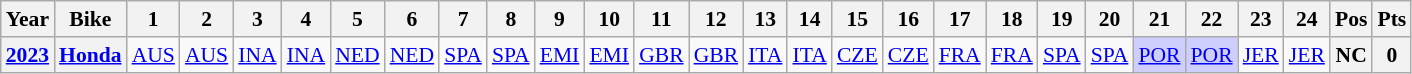<table class="wikitable" style="text-align:center; font-size:90%">
<tr>
<th>Year</th>
<th>Bike</th>
<th>1</th>
<th>2</th>
<th>3</th>
<th>4</th>
<th>5</th>
<th>6</th>
<th>7</th>
<th>8</th>
<th>9</th>
<th>10</th>
<th>11</th>
<th>12</th>
<th>13</th>
<th>14</th>
<th>15</th>
<th>16</th>
<th>17</th>
<th>18</th>
<th>19</th>
<th>20</th>
<th>21</th>
<th>22</th>
<th>23</th>
<th>24</th>
<th>Pos</th>
<th>Pts</th>
</tr>
<tr>
<th><a href='#'>2023</a></th>
<th><a href='#'>Honda</a></th>
<td style="background:#;"><a href='#'>AUS</a><br></td>
<td style="background:#;"><a href='#'>AUS</a><br></td>
<td style="background:#;"><a href='#'>INA</a><br></td>
<td style="background:#;"><a href='#'>INA</a><br></td>
<td style="background:#;"><a href='#'>NED</a><br></td>
<td style="background:#;"><a href='#'>NED</a><br></td>
<td style="background:#;"><a href='#'>SPA</a><br></td>
<td style="background:#;"><a href='#'>SPA</a><br></td>
<td style="background:#;"><a href='#'>EMI</a><br></td>
<td style="background:#;"><a href='#'>EMI</a><br></td>
<td style="background:#;"><a href='#'>GBR</a><br></td>
<td style="background:#;"><a href='#'>GBR</a><br></td>
<td style="background:#;"><a href='#'>ITA</a><br></td>
<td style="background:#;"><a href='#'>ITA</a><br></td>
<td style="background:#;"><a href='#'>CZE</a><br></td>
<td style="background:#;"><a href='#'>CZE</a><br></td>
<td style="background:#;"><a href='#'>FRA</a><br></td>
<td style="background:#;"><a href='#'>FRA</a><br></td>
<td style="background:#;"><a href='#'>SPA</a><br></td>
<td style="background:#=;"><a href='#'>SPA</a><br></td>
<td style="background:#cfcfff;"><a href='#'>POR</a><br></td>
<td style="background:#cfcfff;"><a href='#'>POR</a><br></td>
<td style="background:#;"><a href='#'>JER</a><br></td>
<td style="background:#;"><a href='#'>JER</a><br></td>
<th>NC</th>
<th>0</th>
</tr>
</table>
